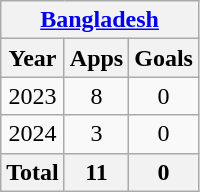<table class="wikitable" style="text-align:center">
<tr>
<th colspan=10><a href='#'>Bangladesh</a></th>
</tr>
<tr>
<th>Year</th>
<th>Apps</th>
<th>Goals</th>
</tr>
<tr>
<td>2023</td>
<td>8</td>
<td>0</td>
</tr>
<tr>
<td>2024</td>
<td>3</td>
<td>0</td>
</tr>
<tr>
<th>Total</th>
<th>11</th>
<th>0</th>
</tr>
</table>
